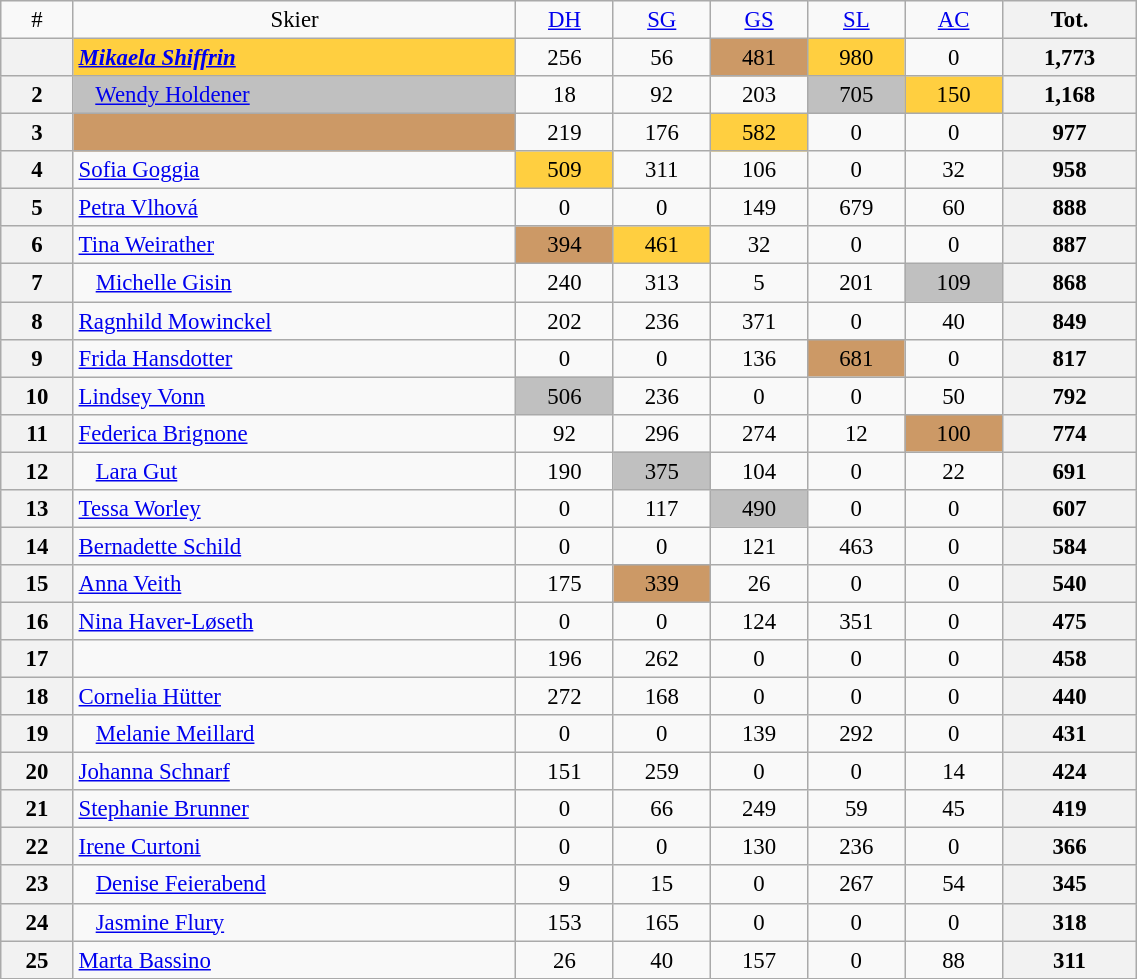<table class="wikitable" width=60% style="font-size:95%; text-align:center;">
<tr>
<td>#</td>
<td>Skier</td>
<td><a href='#'>DH</a><br></td>
<td><a href='#'>SG</a><br></td>
<td><a href='#'>GS</a><br></td>
<td><a href='#'>SL</a><br></td>
<td><a href='#'>AC</a><br></td>
<th>Tot.</th>
</tr>
<tr>
<th></th>
<td align=left bgcolor=ffcf40> <strong><em><a href='#'>Mikaela Shiffrin</a></em></strong></td>
<td>256</td>
<td>56</td>
<td bgcolor=cc9966>481</td>
<td bgcolor=ffcf40>980</td>
<td>0</td>
<th>1,773</th>
</tr>
<tr>
<th>2</th>
<td align=left bgcolor=c0c0c0>   <a href='#'>Wendy Holdener</a></td>
<td>18</td>
<td>92</td>
<td>203</td>
<td bgcolor=c0c0c0>705</td>
<td bgcolor=ffcf40>150</td>
<th>1,168</th>
</tr>
<tr>
<th>3</th>
<td align=left bgcolor=cc9966></td>
<td>219</td>
<td>176</td>
<td bgcolor=ffcf40>582</td>
<td>0</td>
<td>0</td>
<th>977</th>
</tr>
<tr>
<th>4</th>
<td align=left> <a href='#'>Sofia Goggia</a></td>
<td bgcolor=ffcf40>509</td>
<td>311</td>
<td>106</td>
<td>0</td>
<td>32</td>
<th>958</th>
</tr>
<tr>
<th>5</th>
<td align=left> <a href='#'>Petra Vlhová</a></td>
<td>0</td>
<td>0</td>
<td>149</td>
<td>679</td>
<td>60</td>
<th>888</th>
</tr>
<tr>
<th>6</th>
<td align=left> <a href='#'>Tina Weirather</a></td>
<td bgcolor=cc9966>394</td>
<td bgcolor=ffcf40>461</td>
<td>32</td>
<td>0</td>
<td>0</td>
<th>887</th>
</tr>
<tr>
<th>7</th>
<td align=left>   <a href='#'>Michelle Gisin</a></td>
<td>240</td>
<td>313</td>
<td>5</td>
<td>201</td>
<td bgcolor=c0c0c0>109</td>
<th>868</th>
</tr>
<tr>
<th>8</th>
<td align=left> <a href='#'>Ragnhild Mowinckel</a></td>
<td>202</td>
<td>236</td>
<td>371</td>
<td>0</td>
<td>40</td>
<th>849</th>
</tr>
<tr>
<th>9</th>
<td align=left> <a href='#'>Frida Hansdotter</a></td>
<td>0</td>
<td>0</td>
<td>136</td>
<td bgcolor=cc9966>681</td>
<td>0</td>
<th>817</th>
</tr>
<tr>
<th>10</th>
<td align=left> <a href='#'>Lindsey Vonn</a></td>
<td bgcolor=c0c0c0>506</td>
<td>236</td>
<td>0</td>
<td>0</td>
<td>50</td>
<th>792</th>
</tr>
<tr>
<th>11</th>
<td align=left> <a href='#'>Federica Brignone</a></td>
<td>92</td>
<td>296</td>
<td>274</td>
<td>12</td>
<td bgcolor=cc9966>100</td>
<th>774</th>
</tr>
<tr>
<th>12</th>
<td align=left>   <a href='#'>Lara Gut</a></td>
<td>190</td>
<td bgcolor=c0c0c0>375</td>
<td>104</td>
<td>0</td>
<td>22</td>
<th>691</th>
</tr>
<tr>
<th>13</th>
<td align=left> <a href='#'>Tessa Worley</a></td>
<td>0</td>
<td>117</td>
<td bgcolor=c0c0c0>490</td>
<td>0</td>
<td>0</td>
<th>607</th>
</tr>
<tr>
<th>14</th>
<td align=left> <a href='#'>Bernadette Schild</a></td>
<td>0</td>
<td>0</td>
<td>121</td>
<td>463</td>
<td>0</td>
<th>584</th>
</tr>
<tr>
<th>15</th>
<td align=left> <a href='#'>Anna Veith</a></td>
<td>175</td>
<td bgcolor=cc9966>339</td>
<td>26</td>
<td>0</td>
<td>0</td>
<th>540</th>
</tr>
<tr>
<th>16</th>
<td align=left> <a href='#'>Nina Haver-Løseth</a></td>
<td>0</td>
<td>0</td>
<td>124</td>
<td>351</td>
<td>0</td>
<th>475</th>
</tr>
<tr>
<th>17</th>
<td align=left></td>
<td>196</td>
<td>262</td>
<td>0</td>
<td>0</td>
<td>0</td>
<th>458</th>
</tr>
<tr>
<th>18</th>
<td align=left> <a href='#'>Cornelia Hütter</a></td>
<td>272</td>
<td>168</td>
<td>0</td>
<td>0</td>
<td>0</td>
<th>440</th>
</tr>
<tr>
<th>19</th>
<td align=left>   <a href='#'>Melanie Meillard</a></td>
<td>0</td>
<td>0</td>
<td>139</td>
<td>292</td>
<td>0</td>
<th>431</th>
</tr>
<tr>
<th>20</th>
<td align=left> <a href='#'>Johanna Schnarf</a></td>
<td>151</td>
<td>259</td>
<td>0</td>
<td>0</td>
<td>14</td>
<th>424</th>
</tr>
<tr>
<th>21</th>
<td align=left> <a href='#'>Stephanie Brunner</a></td>
<td>0</td>
<td>66</td>
<td>249</td>
<td>59</td>
<td>45</td>
<th>419</th>
</tr>
<tr>
<th>22</th>
<td align=left> <a href='#'>Irene Curtoni</a></td>
<td>0</td>
<td>0</td>
<td>130</td>
<td>236</td>
<td>0</td>
<th>366</th>
</tr>
<tr>
<th>23</th>
<td align=left>   <a href='#'>Denise Feierabend</a></td>
<td>9</td>
<td>15</td>
<td>0</td>
<td>267</td>
<td>54</td>
<th>345</th>
</tr>
<tr>
<th>24</th>
<td align=left>   <a href='#'>Jasmine Flury</a></td>
<td>153</td>
<td>165</td>
<td>0</td>
<td>0</td>
<td>0</td>
<th>318</th>
</tr>
<tr>
<th>25</th>
<td align=left> <a href='#'>Marta Bassino</a></td>
<td>26</td>
<td>40</td>
<td>157</td>
<td>0</td>
<td>88</td>
<th>311</th>
</tr>
</table>
